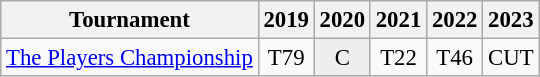<table class="wikitable" style="font-size:95%;text-align:center;">
<tr>
<th>Tournament</th>
<th>2019</th>
<th>2020</th>
<th>2021</th>
<th>2022</th>
<th>2023</th>
</tr>
<tr>
<td align=left><a href='#'>The Players Championship</a></td>
<td>T79</td>
<td style="background:#eeeeee;">C</td>
<td>T22</td>
<td>T46</td>
<td>CUT</td>
</tr>
</table>
